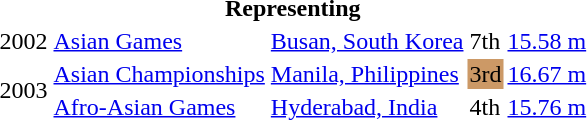<table>
<tr>
<th colspan="5">Representing </th>
</tr>
<tr>
<td>2002</td>
<td><a href='#'>Asian Games</a></td>
<td><a href='#'>Busan, South Korea</a></td>
<td>7th</td>
<td><a href='#'>15.58 m</a></td>
</tr>
<tr>
<td rowspan=2>2003</td>
<td><a href='#'>Asian Championships</a></td>
<td><a href='#'>Manila, Philippines</a></td>
<td bgcolor="cc9966">3rd</td>
<td><a href='#'>16.67 m</a></td>
</tr>
<tr>
<td><a href='#'>Afro-Asian Games</a></td>
<td><a href='#'>Hyderabad, India</a></td>
<td>4th</td>
<td><a href='#'>15.76 m</a></td>
</tr>
</table>
